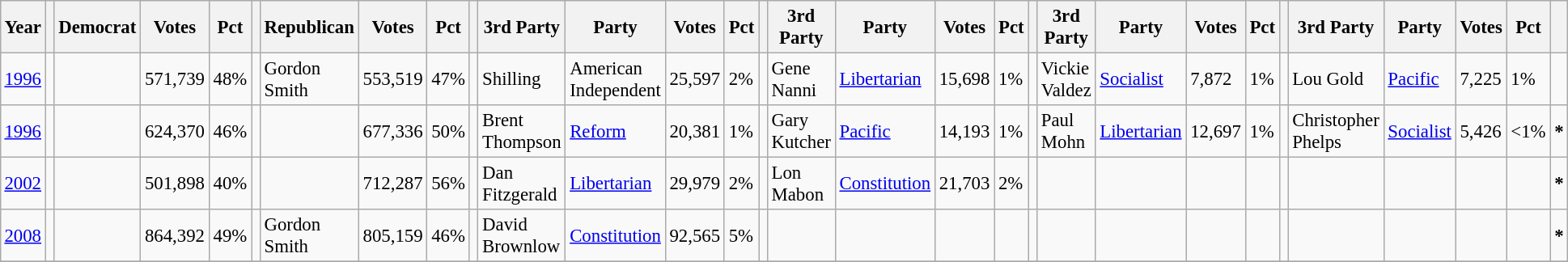<table class="wikitable" style="margin:0.5em ; font-size:95%">
<tr>
<th>Year</th>
<th></th>
<th>Democrat</th>
<th>Votes</th>
<th>Pct</th>
<th></th>
<th>Republican</th>
<th>Votes</th>
<th>Pct</th>
<th></th>
<th>3rd Party</th>
<th>Party</th>
<th>Votes</th>
<th>Pct</th>
<th></th>
<th>3rd Party</th>
<th>Party</th>
<th>Votes</th>
<th>Pct</th>
<th></th>
<th>3rd Party</th>
<th>Party</th>
<th>Votes</th>
<th>Pct</th>
<th></th>
<th>3rd Party</th>
<th>Party</th>
<th>Votes</th>
<th>Pct</th>
<th></th>
</tr>
<tr>
<td><a href='#'>1996</a></td>
<td></td>
<td></td>
<td>571,739</td>
<td>48%</td>
<td></td>
<td>Gordon Smith</td>
<td>553,519</td>
<td>47%</td>
<td></td>
<td> Shilling</td>
<td>American Independent</td>
<td>25,597</td>
<td>2%</td>
<td></td>
<td>Gene Nanni</td>
<td><a href='#'>Libertarian</a></td>
<td>15,698</td>
<td>1%</td>
<td></td>
<td>Vickie Valdez</td>
<td><a href='#'>Socialist</a></td>
<td>7,872</td>
<td>1%</td>
<td></td>
<td>Lou Gold</td>
<td><a href='#'>Pacific</a></td>
<td>7,225</td>
<td>1%</td>
<td></td>
</tr>
<tr>
<td><a href='#'>1996</a></td>
<td></td>
<td></td>
<td>624,370</td>
<td>46%</td>
<td></td>
<td></td>
<td>677,336</td>
<td>50%</td>
<td></td>
<td>Brent Thompson</td>
<td><a href='#'>Reform</a></td>
<td>20,381</td>
<td>1%</td>
<td></td>
<td>Gary Kutcher</td>
<td><a href='#'>Pacific</a></td>
<td>14,193</td>
<td>1%</td>
<td></td>
<td>Paul Mohn</td>
<td><a href='#'>Libertarian</a></td>
<td>12,697</td>
<td>1%</td>
<td></td>
<td>Christopher Phelps</td>
<td><a href='#'>Socialist</a></td>
<td>5,426</td>
<td><1%</td>
<td><strong>*</strong></td>
</tr>
<tr>
<td><a href='#'>2002</a></td>
<td></td>
<td></td>
<td>501,898</td>
<td>40%</td>
<td></td>
<td></td>
<td>712,287</td>
<td>56%</td>
<td></td>
<td>Dan Fitzgerald</td>
<td><a href='#'>Libertarian</a></td>
<td>29,979</td>
<td>2%</td>
<td></td>
<td>Lon Mabon</td>
<td><a href='#'>Constitution</a></td>
<td>21,703</td>
<td>2%</td>
<td></td>
<td></td>
<td></td>
<td></td>
<td></td>
<td></td>
<td></td>
<td></td>
<td></td>
<td></td>
<td><strong>*</strong></td>
</tr>
<tr>
<td><a href='#'>2008</a></td>
<td></td>
<td></td>
<td>864,392</td>
<td>49%</td>
<td></td>
<td>Gordon Smith</td>
<td>805,159</td>
<td>46%</td>
<td></td>
<td>David Brownlow</td>
<td><a href='#'>Constitution</a></td>
<td>92,565</td>
<td>5%</td>
<td></td>
<td></td>
<td></td>
<td></td>
<td></td>
<td></td>
<td></td>
<td></td>
<td></td>
<td></td>
<td></td>
<td></td>
<td></td>
<td></td>
<td></td>
<td><strong>*</strong></td>
</tr>
<tr>
</tr>
</table>
